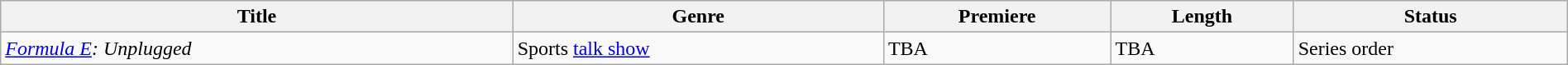<table class="wikitable sortable" style="width:100%;">
<tr>
<th>Title</th>
<th>Genre</th>
<th>Premiere</th>
<th>Length</th>
<th>Status</th>
</tr>
<tr>
<td><em><a href='#'>Formula E</a>: Unplugged</em></td>
<td>Sports <a href='#'>talk show</a></td>
<td>TBA</td>
<td>TBA</td>
<td>Series order</td>
</tr>
</table>
